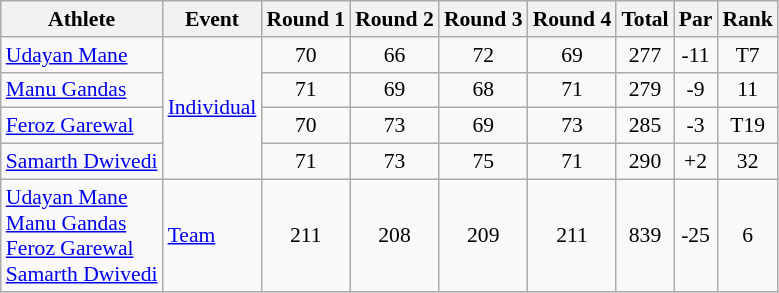<table class="wikitable" style="text-align:center; font-size:90%">
<tr>
<th>Athlete</th>
<th>Event</th>
<th>Round 1</th>
<th>Round 2</th>
<th>Round 3</th>
<th>Round 4</th>
<th>Total</th>
<th>Par</th>
<th>Rank</th>
</tr>
<tr>
<td align=left><a href='#'>Udayan Mane</a></td>
<td align=left rowspan=4><a href='#'>Individual</a></td>
<td>70</td>
<td>66</td>
<td>72</td>
<td>69</td>
<td>277</td>
<td>-11</td>
<td>T7</td>
</tr>
<tr>
<td align=left><a href='#'>Manu Gandas</a></td>
<td>71</td>
<td>69</td>
<td>68</td>
<td>71</td>
<td>279</td>
<td>-9</td>
<td>11</td>
</tr>
<tr>
<td align=left><a href='#'>Feroz Garewal</a></td>
<td>70</td>
<td>73</td>
<td>69</td>
<td>73</td>
<td>285</td>
<td>-3</td>
<td>T19</td>
</tr>
<tr>
<td align=left><a href='#'>Samarth Dwivedi</a></td>
<td>71</td>
<td>73</td>
<td>75</td>
<td>71</td>
<td>290</td>
<td>+2</td>
<td>32</td>
</tr>
<tr>
<td align=left><a href='#'>Udayan Mane</a><br><a href='#'>Manu Gandas</a><br><a href='#'>Feroz Garewal</a><br><a href='#'>Samarth Dwivedi</a></td>
<td align=left><a href='#'>Team</a></td>
<td>211</td>
<td>208</td>
<td>209</td>
<td>211</td>
<td>839</td>
<td>-25</td>
<td>6</td>
</tr>
</table>
